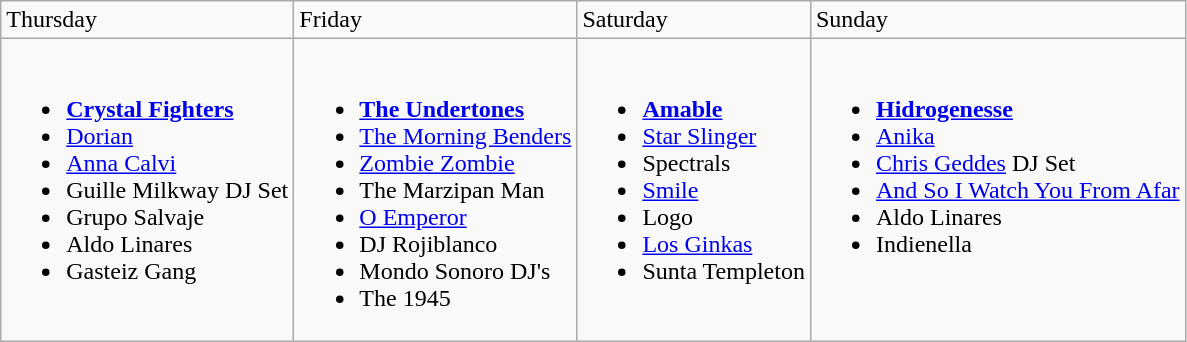<table class="wikitable">
<tr>
<td>Thursday</td>
<td>Friday</td>
<td>Saturday</td>
<td>Sunday</td>
</tr>
<tr valign="top">
<td><br><ul><li><strong><a href='#'>Crystal Fighters</a></strong></li><li><a href='#'>Dorian</a></li><li><a href='#'>Anna Calvi</a></li><li>Guille Milkway DJ Set</li><li>Grupo Salvaje</li><li>Aldo Linares</li><li>Gasteiz Gang</li></ul></td>
<td><br><ul><li><strong><a href='#'>The Undertones</a></strong></li><li><a href='#'>The Morning Benders</a></li><li><a href='#'>Zombie Zombie</a></li><li>The Marzipan Man</li><li><a href='#'>O Emperor</a></li><li>DJ Rojiblanco</li><li>Mondo Sonoro DJ's</li><li>The 1945</li></ul></td>
<td><br><ul><li><strong><a href='#'>Amable</a></strong></li><li><a href='#'>Star Slinger</a></li><li>Spectrals</li><li><a href='#'>Smile</a></li><li>Logo</li><li><a href='#'>Los Ginkas</a></li><li>Sunta Templeton</li></ul></td>
<td><br><ul><li><strong><a href='#'>Hidrogenesse</a></strong></li><li><a href='#'>Anika</a></li><li><a href='#'>Chris Geddes</a> DJ Set</li><li><a href='#'>And So I Watch You From Afar</a></li><li>Aldo Linares</li><li>Indienella</li></ul></td>
</tr>
</table>
